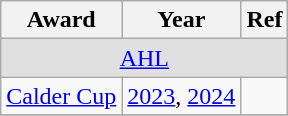<table class="wikitable">
<tr>
<th>Award</th>
<th>Year</th>
<th>Ref</th>
</tr>
<tr ALIGN="center" bgcolor="#e0e0e0">
<td colspan="3"><a href='#'>AHL</a></td>
</tr>
<tr>
<td><a href='#'>Calder Cup</a></td>
<td><a href='#'>2023</a>, <a href='#'>2024</a></td>
<td></td>
</tr>
<tr>
</tr>
</table>
